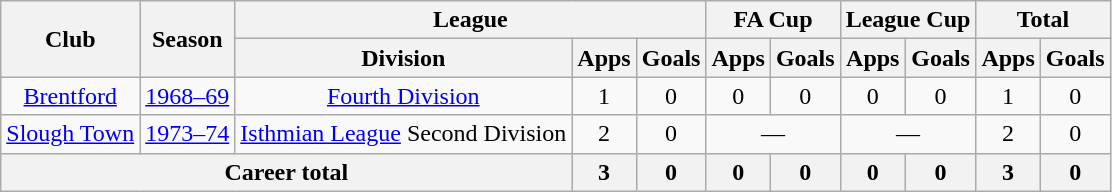<table class="wikitable" style="text-align: center;">
<tr>
<th rowspan="2">Club</th>
<th rowspan="2">Season</th>
<th colspan="3">League</th>
<th colspan="2">FA Cup</th>
<th colspan="2">League Cup</th>
<th colspan="2">Total</th>
</tr>
<tr>
<th>Division</th>
<th>Apps</th>
<th>Goals</th>
<th>Apps</th>
<th>Goals</th>
<th>Apps</th>
<th>Goals</th>
<th>Apps</th>
<th>Goals</th>
</tr>
<tr>
<td><a href='#'>Brentford</a></td>
<td><a href='#'>1968–69</a></td>
<td><a href='#'>Fourth Division</a></td>
<td>1</td>
<td>0</td>
<td>0</td>
<td>0</td>
<td>0</td>
<td>0</td>
<td>1</td>
<td>0</td>
</tr>
<tr>
<td><a href='#'>Slough Town</a></td>
<td><a href='#'>1973–74</a></td>
<td><a href='#'>Isthmian League</a> Second Division</td>
<td>2</td>
<td>0</td>
<td colspan="2">—</td>
<td colspan="2">—</td>
<td>2</td>
<td>0</td>
</tr>
<tr>
<th colspan="3">Career total</th>
<th>3</th>
<th>0</th>
<th>0</th>
<th>0</th>
<th>0</th>
<th>0</th>
<th>3</th>
<th>0</th>
</tr>
</table>
